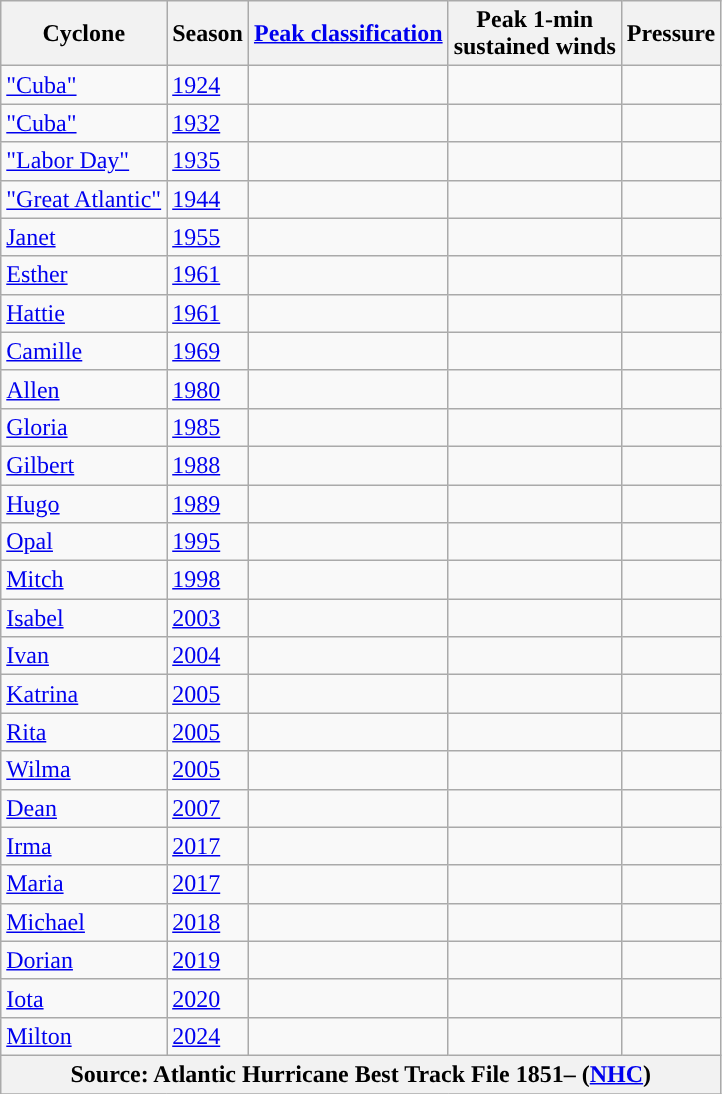<table class="wikitable sortable">
<tr>
<th>Cyclone</th>
<th>Season</th>
<th><a href='#'>Peak classification</a></th>
<th>Peak 1-min<br>sustained winds</th>
<th>Pressure</th>
</tr>
<tr>
<td><a href='#'>"Cuba"</a></td>
<td><a href='#'>1924</a></td>
<td></td>
<td></td>
<td></td>
</tr>
<tr>
<td><a href='#'>"Cuba"</a></td>
<td><a href='#'>1932</a></td>
<td></td>
<td></td>
<td></td>
</tr>
<tr>
<td><a href='#'>"Labor Day"</a></td>
<td><a href='#'>1935</a></td>
<td></td>
<td></td>
<td></td>
</tr>
<tr>
<td><a href='#'>"Great Atlantic"</a></td>
<td><a href='#'>1944</a></td>
<td></td>
<td></td>
<td></td>
</tr>
<tr>
<td><a href='#'>Janet</a></td>
<td><a href='#'>1955</a></td>
<td></td>
<td></td>
<td></td>
</tr>
<tr>
<td><a href='#'>Esther</a></td>
<td><a href='#'>1961</a></td>
<td></td>
<td></td>
<td></td>
</tr>
<tr>
<td><a href='#'>Hattie</a></td>
<td><a href='#'>1961</a></td>
<td></td>
<td></td>
<td></td>
</tr>
<tr>
<td><a href='#'>Camille</a></td>
<td><a href='#'>1969</a></td>
<td></td>
<td></td>
<td></td>
</tr>
<tr>
<td><a href='#'>Allen</a></td>
<td><a href='#'>1980</a></td>
<td></td>
<td></td>
<td></td>
</tr>
<tr>
<td><a href='#'>Gloria</a></td>
<td><a href='#'>1985</a></td>
<td></td>
<td></td>
<td></td>
</tr>
<tr>
<td><a href='#'>Gilbert</a></td>
<td><a href='#'>1988</a></td>
<td></td>
<td></td>
<td></td>
</tr>
<tr>
<td><a href='#'>Hugo</a></td>
<td><a href='#'>1989</a></td>
<td></td>
<td></td>
<td></td>
</tr>
<tr>
<td><a href='#'>Opal</a></td>
<td><a href='#'>1995</a></td>
<td></td>
<td></td>
<td></td>
</tr>
<tr>
<td><a href='#'>Mitch</a></td>
<td><a href='#'>1998</a></td>
<td></td>
<td></td>
<td></td>
</tr>
<tr>
<td><a href='#'>Isabel</a></td>
<td><a href='#'>2003</a></td>
<td></td>
<td></td>
<td></td>
</tr>
<tr>
<td><a href='#'>Ivan</a></td>
<td><a href='#'>2004</a></td>
<td></td>
<td></td>
<td></td>
</tr>
<tr>
<td><a href='#'>Katrina</a></td>
<td><a href='#'>2005</a></td>
<td></td>
<td></td>
<td></td>
</tr>
<tr>
<td><a href='#'>Rita</a></td>
<td><a href='#'>2005</a></td>
<td></td>
<td></td>
<td></td>
</tr>
<tr>
<td><a href='#'>Wilma</a></td>
<td><a href='#'>2005</a></td>
<td></td>
<td></td>
<td></td>
</tr>
<tr>
<td><a href='#'>Dean</a></td>
<td><a href='#'>2007</a></td>
<td></td>
<td></td>
<td></td>
</tr>
<tr>
<td><a href='#'>Irma</a></td>
<td><a href='#'>2017</a></td>
<td></td>
<td></td>
<td></td>
</tr>
<tr>
<td><a href='#'>Maria</a></td>
<td><a href='#'>2017</a></td>
<td></td>
<td></td>
<td></td>
</tr>
<tr>
<td><a href='#'>Michael</a></td>
<td><a href='#'>2018</a></td>
<td></td>
<td></td>
<td></td>
</tr>
<tr>
<td><a href='#'>Dorian</a></td>
<td><a href='#'>2019</a></td>
<td></td>
<td></td>
<td></td>
</tr>
<tr>
<td><a href='#'>Iota</a></td>
<td><a href='#'>2020</a></td>
<td></td>
<td></td>
<td></td>
</tr>
<tr>
<td><a href='#'>Milton</a></td>
<td><a href='#'>2024</a></td>
<td></td>
<td></td>
<td></td>
</tr>
<tr class="small">
<th colspan="5">Source: Atlantic Hurricane Best Track File 1851– (<a href='#'>NHC</a>) </th>
</tr>
<tr>
</tr>
</table>
